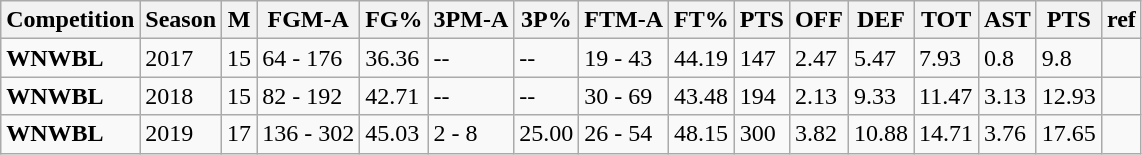<table class="wikitable sortable">
<tr>
<th>Competition</th>
<th>Season</th>
<th>M</th>
<th>FGM-A</th>
<th>FG%</th>
<th>3PM-A</th>
<th>3P%</th>
<th>FTM-A</th>
<th>FT%</th>
<th>PTS</th>
<th>OFF</th>
<th>DEF</th>
<th>TOT</th>
<th>AST</th>
<th>PTS</th>
<th>ref</th>
</tr>
<tr>
<td><strong>WNWBL</strong></td>
<td>2017</td>
<td>15</td>
<td>64 - 176</td>
<td>36.36</td>
<td>--</td>
<td>--</td>
<td>19 - 43</td>
<td>44.19</td>
<td>147</td>
<td>2.47</td>
<td>5.47</td>
<td>7.93</td>
<td>0.8</td>
<td>9.8</td>
<td></td>
</tr>
<tr>
<td><strong>WNWBL</strong></td>
<td>2018</td>
<td>15</td>
<td>82 - 192</td>
<td>42.71</td>
<td>--</td>
<td>--</td>
<td>30 - 69</td>
<td>43.48</td>
<td>194</td>
<td>2.13</td>
<td>9.33</td>
<td>11.47</td>
<td>3.13</td>
<td>12.93</td>
<td></td>
</tr>
<tr>
<td><strong>WNWBL</strong></td>
<td>2019</td>
<td>17</td>
<td>136 - 302</td>
<td>45.03</td>
<td>2 - 8</td>
<td>25.00</td>
<td>26 - 54</td>
<td>48.15</td>
<td>300</td>
<td>3.82</td>
<td>10.88</td>
<td>14.71</td>
<td>3.76</td>
<td>17.65</td>
<td></td>
</tr>
</table>
